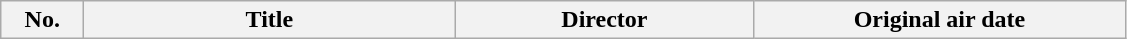<table class="wikitable plainrowheaders">
<tr>
<th scope="col" style="width:3em;">No.</th>
<th scope="col" style="width:15em;">Title</th>
<th scope="col" style="width:12em;">Director</th>
<th scope="col" style="width:15em;">Original air date<br>

</th>
</tr>
</table>
